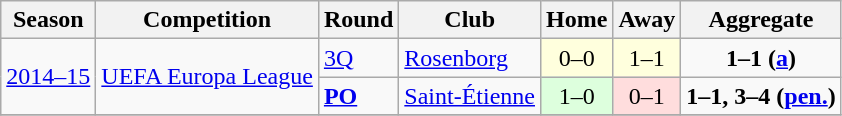<table class="wikitable">
<tr>
<th>Season</th>
<th>Competition</th>
<th>Round</th>
<th>Club</th>
<th>Home</th>
<th>Away</th>
<th>Aggregate</th>
</tr>
<tr>
<td rowspan="2"><a href='#'>2014–15</a></td>
<td rowspan="2"><a href='#'>UEFA Europa League</a></td>
<td><a href='#'>3Q</a></td>
<td> <a href='#'>Rosenborg</a></td>
<td style="text-align:center; background:#ffd;">0–0</td>
<td style="text-align:center; background:#ffd;">1–1</td>
<td style="text-align:center;"><strong>1–1 (<a href='#'>a</a>)</strong></td>
</tr>
<tr>
<td><strong><a href='#'>PO</a></strong></td>
<td> <a href='#'>Saint-Étienne</a></td>
<td style="text-align:center; background:#dfd;">1–0</td>
<td style="text-align:center; background:#fdd;">0–1</td>
<td style="text-align:center;"><strong>1–1,  3–4 (<a href='#'>pen.</a>) </strong></td>
</tr>
<tr>
</tr>
</table>
